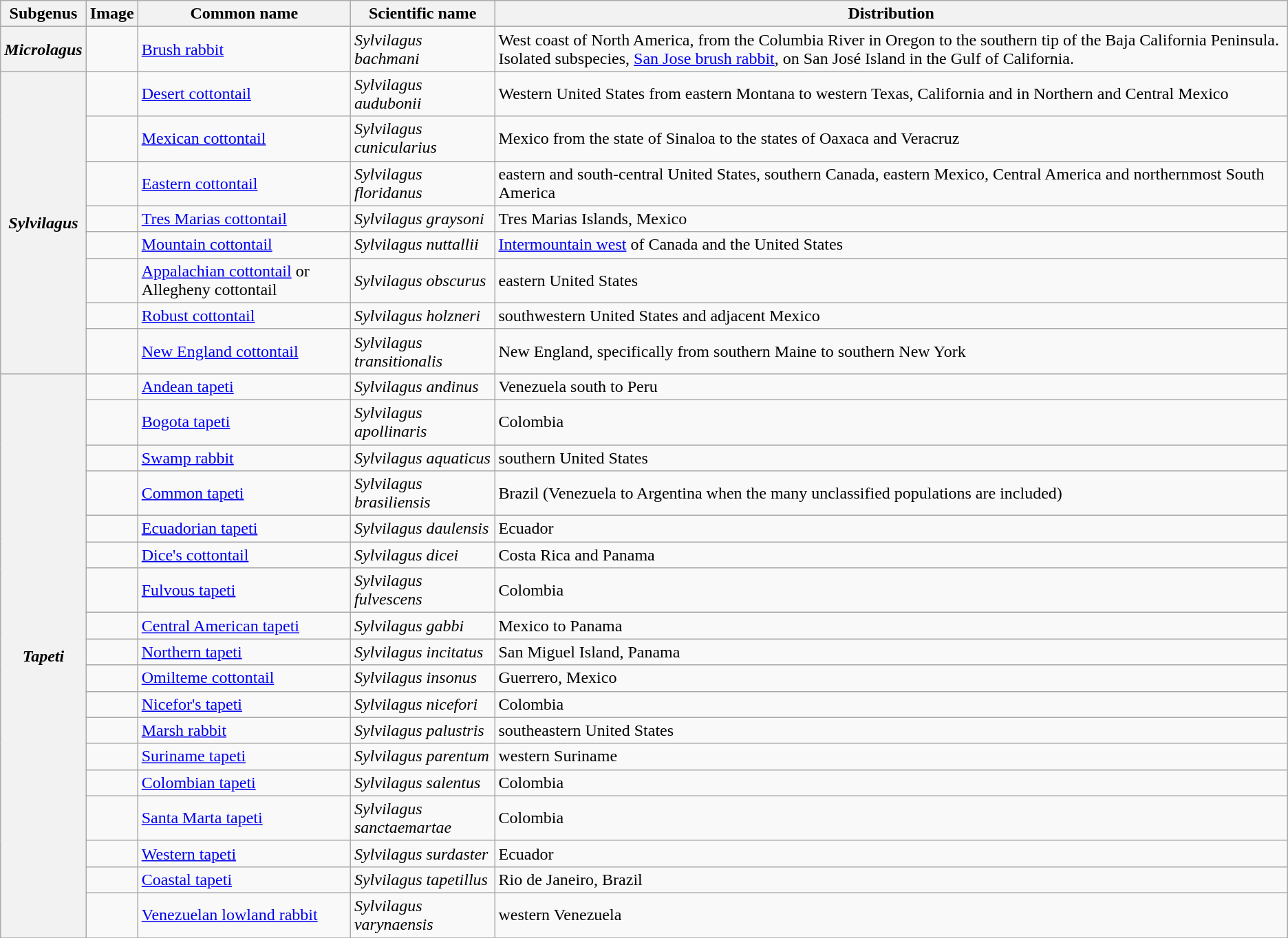<table class="wikitable collapsible">
<tr>
<th>Subgenus</th>
<th>Image</th>
<th>Common name</th>
<th>Scientific name</th>
<th>Distribution</th>
</tr>
<tr>
<th style="text-align:center;"><em>Microlagus</em></th>
<td></td>
<td><a href='#'>Brush rabbit</a></td>
<td><em>Sylvilagus bachmani</em></td>
<td>West coast of North America, from the Columbia River in Oregon to the southern tip of the Baja California Peninsula. Isolated subspecies, <a href='#'>San Jose brush rabbit</a>, on San José Island in the Gulf of California.</td>
</tr>
<tr>
<th rowspan="8" style="text-align:center;"><em>Sylvilagus</em></th>
<td></td>
<td><a href='#'>Desert cottontail</a></td>
<td><em>Sylvilagus audubonii</em></td>
<td>Western United States from eastern Montana to western Texas, California and in Northern and Central Mexico</td>
</tr>
<tr>
<td></td>
<td><a href='#'>Mexican cottontail</a></td>
<td><em>Sylvilagus cunicularius</em></td>
<td>Mexico from the state of Sinaloa to the states of Oaxaca and Veracruz</td>
</tr>
<tr>
<td></td>
<td><a href='#'>Eastern cottontail</a></td>
<td><em>Sylvilagus floridanus</em></td>
<td>eastern and south-central United States, southern Canada, eastern Mexico, Central America and northernmost South America</td>
</tr>
<tr>
<td></td>
<td><a href='#'>Tres Marias cottontail</a></td>
<td><em>Sylvilagus graysoni</em></td>
<td>Tres Marias Islands, Mexico</td>
</tr>
<tr>
<td></td>
<td><a href='#'>Mountain cottontail</a></td>
<td><em>Sylvilagus nuttallii</em></td>
<td><a href='#'>Intermountain west</a> of Canada and the United States</td>
</tr>
<tr>
<td></td>
<td><a href='#'>Appalachian cottontail</a> or Allegheny cottontail</td>
<td><em>Sylvilagus obscurus</em></td>
<td>eastern United States</td>
</tr>
<tr>
<td></td>
<td><a href='#'>Robust cottontail</a></td>
<td><em>Sylvilagus holzneri</em></td>
<td>southwestern United States and adjacent Mexico</td>
</tr>
<tr>
<td></td>
<td><a href='#'>New England cottontail</a></td>
<td><em>Sylvilagus transitionalis</em></td>
<td>New England, specifically from southern Maine to southern New York</td>
</tr>
<tr>
<th rowspan="18" style="text-align:center;"><em>Tapeti</em></th>
<td></td>
<td><a href='#'>Andean tapeti</a></td>
<td><em>Sylvilagus andinus</em></td>
<td>Venezuela south to Peru</td>
</tr>
<tr>
<td></td>
<td><a href='#'>Bogota tapeti</a></td>
<td><em>Sylvilagus apollinaris</em></td>
<td>Colombia</td>
</tr>
<tr>
<td></td>
<td><a href='#'>Swamp rabbit</a></td>
<td><em>Sylvilagus aquaticus</em></td>
<td>southern United States</td>
</tr>
<tr>
<td></td>
<td><a href='#'>Common tapeti</a></td>
<td><em>Sylvilagus brasiliensis</em></td>
<td>Brazil (Venezuela to Argentina when the many unclassified populations are included)</td>
</tr>
<tr>
<td></td>
<td><a href='#'>Ecuadorian tapeti</a></td>
<td><em>Sylvilagus daulensis</em></td>
<td>Ecuador</td>
</tr>
<tr>
<td></td>
<td><a href='#'>Dice's cottontail</a></td>
<td><em>Sylvilagus dicei</em></td>
<td>Costa Rica and Panama</td>
</tr>
<tr>
<td></td>
<td><a href='#'>Fulvous tapeti</a></td>
<td><em>Sylvilagus fulvescens</em></td>
<td>Colombia</td>
</tr>
<tr>
<td></td>
<td><a href='#'>Central American tapeti</a></td>
<td><em>Sylvilagus gabbi</em></td>
<td>Mexico to Panama</td>
</tr>
<tr>
<td></td>
<td><a href='#'>Northern tapeti</a></td>
<td><em>Sylvilagus incitatus</em></td>
<td>San Miguel Island, Panama</td>
</tr>
<tr>
<td></td>
<td><a href='#'>Omilteme cottontail</a></td>
<td><em>Sylvilagus insonus</em></td>
<td>Guerrero, Mexico</td>
</tr>
<tr>
<td></td>
<td><a href='#'>Nicefor's tapeti</a></td>
<td><em>Sylvilagus nicefori</em></td>
<td>Colombia</td>
</tr>
<tr>
<td></td>
<td><a href='#'>Marsh rabbit</a></td>
<td><em>Sylvilagus palustris</em></td>
<td>southeastern United States</td>
</tr>
<tr>
<td></td>
<td><a href='#'>Suriname tapeti</a></td>
<td><em>Sylvilagus parentum</em></td>
<td>western Suriname</td>
</tr>
<tr>
<td></td>
<td><a href='#'>Colombian tapeti</a></td>
<td><em>Sylvilagus salentus</em></td>
<td>Colombia</td>
</tr>
<tr>
<td></td>
<td><a href='#'>Santa Marta tapeti</a></td>
<td><em>Sylvilagus sanctaemartae</em></td>
<td>Colombia</td>
</tr>
<tr>
<td></td>
<td><a href='#'>Western tapeti</a></td>
<td><em>Sylvilagus surdaster</em></td>
<td>Ecuador</td>
</tr>
<tr>
<td></td>
<td><a href='#'>Coastal tapeti</a></td>
<td><em>Sylvilagus tapetillus</em></td>
<td>Rio de Janeiro, Brazil</td>
</tr>
<tr>
<td></td>
<td><a href='#'>Venezuelan lowland rabbit</a></td>
<td><em>Sylvilagus varynaensis</em></td>
<td>western Venezuela</td>
</tr>
<tr>
</tr>
</table>
